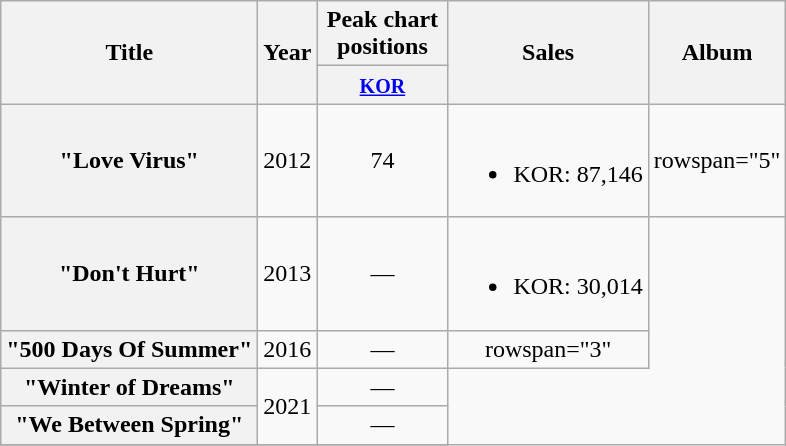<table class="wikitable plainrowheaders" style="text-align:center;">
<tr>
<th scope="col" rowspan="2">Title</th>
<th scope="col" rowspan="2">Year</th>
<th scope="col" colspan="1" style="width:5em;">Peak chart positions</th>
<th scope="col" rowspan="2">Sales</th>
<th scope="col" rowspan="2">Album</th>
</tr>
<tr>
<th><small><a href='#'>KOR</a></small><br></th>
</tr>
<tr>
<th scope="row">"Love Virus" <br></th>
<td>2012</td>
<td>74</td>
<td><br><ul><li>KOR: 87,146</li></ul></td>
<td>rowspan="5" </td>
</tr>
<tr>
<th scope="row">"Don't Hurt" <br></th>
<td>2013</td>
<td>—</td>
<td><br><ul><li>KOR: 30,014</li></ul></td>
</tr>
<tr>
<th scope="row">"500 Days Of Summer" <br></th>
<td>2016</td>
<td>—</td>
<td>rowspan="3" </td>
</tr>
<tr>
<th scope="row">"Winter of Dreams" <br></th>
<td rowspan="2">2021</td>
<td>—</td>
</tr>
<tr>
<th scope="row">"We Between Spring" <br></th>
<td>—</td>
</tr>
<tr>
</tr>
</table>
